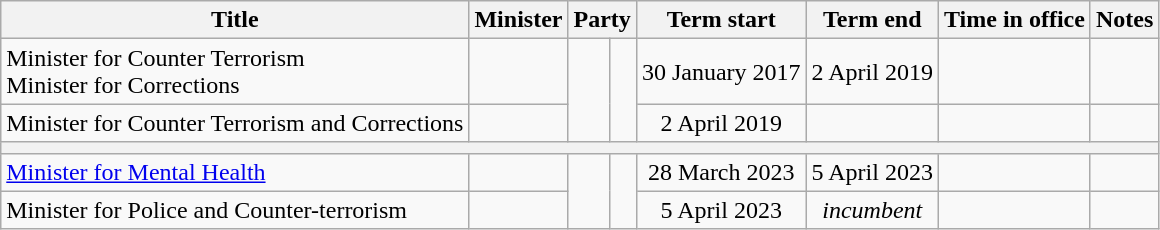<table class="wikitable sortable">
<tr>
<th>Title</th>
<th>Minister</th>
<th colspan="2">Party</th>
<th data-sort-type="date">Term start</th>
<th data-sort-type=date>Term end</th>
<th>Time in office</th>
<th class="unsortable">Notes</th>
</tr>
<tr>
<td>Minister for Counter Terrorism<br>Minister for Corrections</td>
<td></td>
<td rowspan="2" > </td>
<td rowspan="2"></td>
<td align=center>30 January 2017</td>
<td align=center>2 April 2019</td>
<td align=right></td>
<td></td>
</tr>
<tr>
<td>Minister for Counter Terrorism and Corrections</td>
<td></td>
<td align=center>2 April 2019</td>
<td align=center></td>
<td align=right><strong></strong></td>
<td></td>
</tr>
<tr>
<th colspan=9></th>
</tr>
<tr>
<td><a href='#'>Minister for Mental Health</a></td>
<td></td>
<td rowspan=2 > </td>
<td rowspan=2></td>
<td align=center>28 March 2023</td>
<td align=center>5 April 2023</td>
<td align=right></td>
<td></td>
</tr>
<tr>
<td>Minister for Police and Counter-terrorism</td>
<td></td>
<td align=center>5 April 2023</td>
<td align=center><em>incumbent</em></td>
<td align=right></td>
<td></td>
</tr>
</table>
